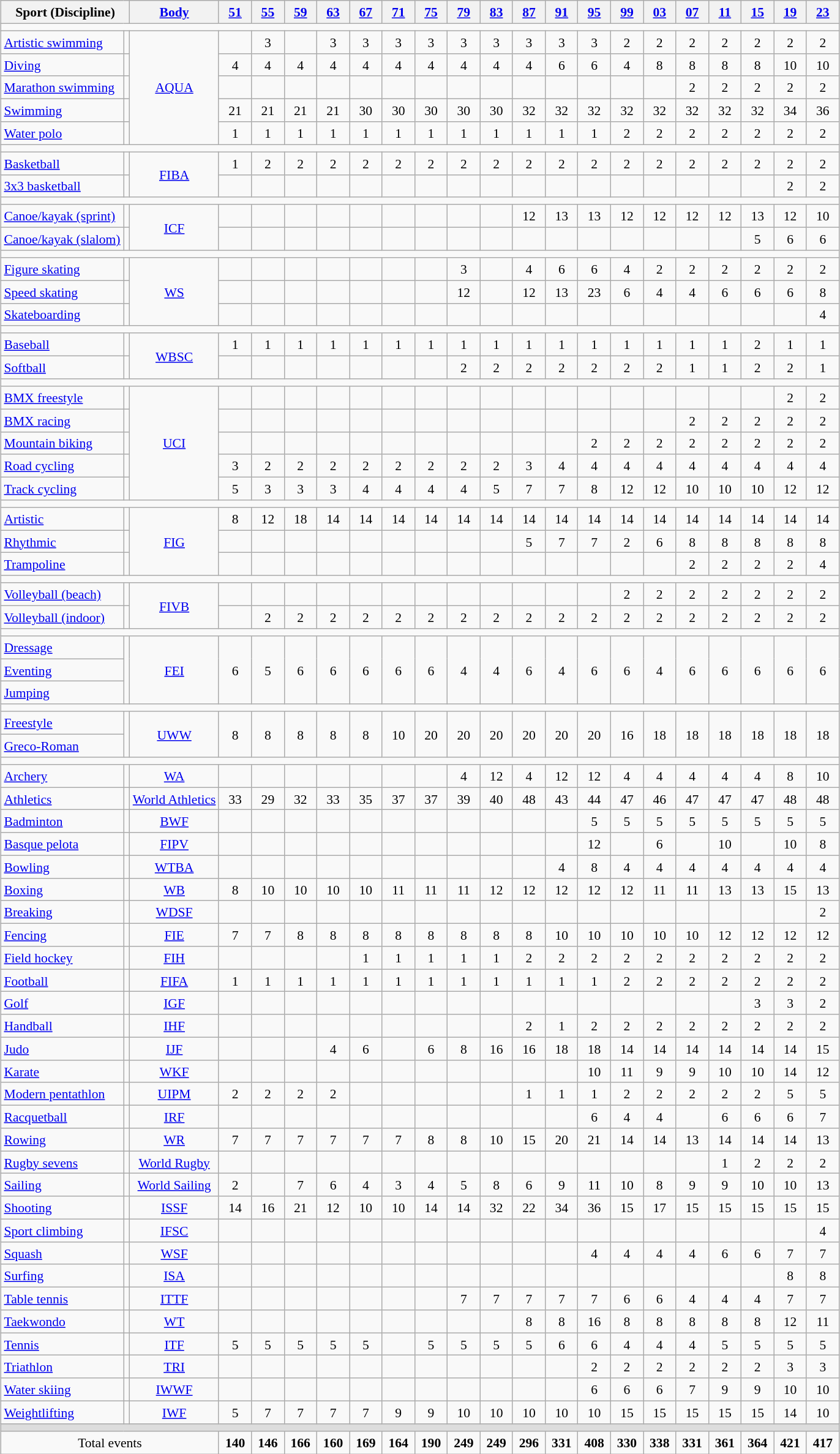<table class="wikitable collapsible" style="margin:0.5em auto;font-size:90%;line-height:1.25;text-align:center">
<tr>
<th colspan="2">Sport (Discipline)</th>
<th><a href='#'>Body</a></th>
<th style="width:2em"><a href='#'>51</a></th>
<th style="width:2em"><a href='#'>55</a></th>
<th style="width:2em"><a href='#'>59</a></th>
<th style="width:2em"><a href='#'>63</a></th>
<th style="width:2em"><a href='#'>67</a></th>
<th style="width:2em"><a href='#'>71</a></th>
<th style="width:2em"><a href='#'>75</a></th>
<th style="width:2em"><a href='#'>79</a></th>
<th style="width:2em"><a href='#'>83</a></th>
<th style="width:2em"><a href='#'>87</a></th>
<th style="width:2em"><a href='#'>91</a></th>
<th style="width:2em"><a href='#'>95</a></th>
<th style="width:2em"><a href='#'>99</a></th>
<th style="width:2em"><a href='#'>03</a></th>
<th style="width:2em"><a href='#'>07</a></th>
<th style="width:2em"><a href='#'>11</a></th>
<th style="width:2em"><a href='#'>15</a></th>
<th style="width:2em"><a href='#'>19</a></th>
<th style="width:2em"><a href='#'>23</a></th>
</tr>
<tr>
<td colspan="31" style="font-size:0.2em;line-height:1"> </td>
</tr>
<tr>
<td style="text-align:left;white-space:nowrap"><a href='#'>Artistic swimming</a></td>
<td></td>
<td rowspan="5"><a href='#'>AQUA</a></td>
<td></td>
<td>3</td>
<td></td>
<td>3</td>
<td>3</td>
<td>3</td>
<td>3</td>
<td>3</td>
<td>3</td>
<td>3</td>
<td>3</td>
<td>3</td>
<td>2</td>
<td>2</td>
<td>2</td>
<td>2</td>
<td>2</td>
<td>2</td>
<td>2</td>
</tr>
<tr>
<td style="text-align:left;white-space:nowrap"><a href='#'>Diving</a></td>
<td></td>
<td>4</td>
<td>4</td>
<td>4</td>
<td>4</td>
<td>4</td>
<td>4</td>
<td>4</td>
<td>4</td>
<td>4</td>
<td>4</td>
<td>6</td>
<td>6</td>
<td>4</td>
<td>8</td>
<td>8</td>
<td>8</td>
<td>8</td>
<td>10</td>
<td>10</td>
</tr>
<tr>
<td style="text-align:left;white-space:nowrap"><a href='#'>Marathon swimming</a></td>
<td></td>
<td></td>
<td></td>
<td></td>
<td></td>
<td></td>
<td></td>
<td></td>
<td></td>
<td></td>
<td></td>
<td></td>
<td></td>
<td></td>
<td></td>
<td>2</td>
<td>2</td>
<td>2</td>
<td>2</td>
<td>2</td>
</tr>
<tr>
<td style="text-align:left;white-space:nowrap"><a href='#'>Swimming</a></td>
<td></td>
<td>21</td>
<td>21</td>
<td>21</td>
<td>21</td>
<td>30</td>
<td>30</td>
<td>30</td>
<td>30</td>
<td>30</td>
<td>32</td>
<td>32</td>
<td>32</td>
<td>32</td>
<td>32</td>
<td>32</td>
<td>32</td>
<td>32</td>
<td>34</td>
<td>36</td>
</tr>
<tr>
<td style="text-align:left;white-space:nowrap"><a href='#'>Water polo</a></td>
<td></td>
<td>1</td>
<td>1</td>
<td>1</td>
<td>1</td>
<td>1</td>
<td>1</td>
<td>1</td>
<td>1</td>
<td>1</td>
<td>1</td>
<td>1</td>
<td>1</td>
<td>2</td>
<td>2</td>
<td>2</td>
<td>2</td>
<td>2</td>
<td>2</td>
<td>2</td>
</tr>
<tr>
<td colspan="31" style="font-size:0.2em;line-height:1"> </td>
</tr>
<tr>
<td style="text-align:left;white-space:nowrap"><a href='#'>Basketball</a></td>
<td></td>
<td rowspan="2"><a href='#'>FIBA</a></td>
<td>1</td>
<td>2</td>
<td>2</td>
<td>2</td>
<td>2</td>
<td>2</td>
<td>2</td>
<td>2</td>
<td>2</td>
<td>2</td>
<td>2</td>
<td>2</td>
<td>2</td>
<td>2</td>
<td>2</td>
<td>2</td>
<td>2</td>
<td>2</td>
<td>2</td>
</tr>
<tr>
<td style="text-align:left;white-space:nowrap"><a href='#'>3x3 basketball</a></td>
<td></td>
<td></td>
<td></td>
<td></td>
<td></td>
<td></td>
<td></td>
<td></td>
<td></td>
<td></td>
<td></td>
<td></td>
<td></td>
<td></td>
<td></td>
<td></td>
<td></td>
<td></td>
<td>2</td>
<td>2</td>
</tr>
<tr>
<td colspan="31" style="font-size:0.2em;line-height:1"> </td>
</tr>
<tr>
<td style="text-align:left;white-space:nowrap"><a href='#'>Canoe/kayak (sprint)</a></td>
<td></td>
<td rowspan="2"><a href='#'>ICF</a></td>
<td></td>
<td></td>
<td></td>
<td></td>
<td></td>
<td></td>
<td></td>
<td></td>
<td></td>
<td>12</td>
<td>13</td>
<td>13</td>
<td>12</td>
<td>12</td>
<td>12</td>
<td>12</td>
<td>13</td>
<td>12</td>
<td>10</td>
</tr>
<tr>
<td style="text-align:left;white-space:nowrap"><a href='#'>Canoe/kayak (slalom)</a></td>
<td></td>
<td></td>
<td></td>
<td></td>
<td></td>
<td></td>
<td></td>
<td></td>
<td></td>
<td></td>
<td></td>
<td></td>
<td></td>
<td></td>
<td></td>
<td></td>
<td></td>
<td>5</td>
<td>6</td>
<td>6</td>
</tr>
<tr>
<td colspan="31" style="font-size:0.2em;line-height:1"> </td>
</tr>
<tr>
<td style="text-align:left;white-space:nowrap"><a href='#'>Figure skating</a></td>
<td></td>
<td rowspan="3"><a href='#'>WS</a></td>
<td></td>
<td></td>
<td></td>
<td></td>
<td></td>
<td></td>
<td></td>
<td>3</td>
<td></td>
<td>4</td>
<td>6</td>
<td>6</td>
<td>4</td>
<td>2</td>
<td>2</td>
<td>2</td>
<td>2</td>
<td>2</td>
<td>2</td>
</tr>
<tr>
<td style="text-align:left;white-space:nowrap"><a href='#'>Speed skating</a></td>
<td></td>
<td></td>
<td></td>
<td></td>
<td></td>
<td></td>
<td></td>
<td></td>
<td>12</td>
<td></td>
<td>12</td>
<td>13</td>
<td>23</td>
<td>6</td>
<td>4</td>
<td>4</td>
<td>6</td>
<td>6</td>
<td>6</td>
<td>8</td>
</tr>
<tr>
<td style="text-align:left;white-space:nowrap"><a href='#'>Skateboarding</a></td>
<td></td>
<td></td>
<td></td>
<td></td>
<td></td>
<td></td>
<td></td>
<td></td>
<td></td>
<td></td>
<td></td>
<td></td>
<td></td>
<td></td>
<td></td>
<td></td>
<td></td>
<td></td>
<td></td>
<td>4</td>
</tr>
<tr>
<td colspan="31" style="font-size:0.2em;line-height:1"> </td>
</tr>
<tr>
<td style="text-align:left;white-space:nowrap"><a href='#'>Baseball</a></td>
<td></td>
<td rowspan="2"><a href='#'>WBSC</a></td>
<td>1</td>
<td>1</td>
<td>1</td>
<td>1</td>
<td>1</td>
<td>1</td>
<td>1</td>
<td>1</td>
<td>1</td>
<td>1</td>
<td>1</td>
<td>1</td>
<td>1</td>
<td>1</td>
<td>1</td>
<td>1</td>
<td>2</td>
<td>1</td>
<td>1</td>
</tr>
<tr>
<td style="text-align:left;white-space:nowrap"><a href='#'>Softball</a></td>
<td></td>
<td></td>
<td></td>
<td></td>
<td></td>
<td></td>
<td></td>
<td></td>
<td>2</td>
<td>2</td>
<td>2</td>
<td>2</td>
<td>2</td>
<td>2</td>
<td>2</td>
<td>1</td>
<td>1</td>
<td>2</td>
<td>2</td>
<td>1</td>
</tr>
<tr>
<td colspan="31" style="font-size:0.2em;line-height:1"> </td>
</tr>
<tr>
<td style="text-align:left;white-space:nowrap"><a href='#'>BMX freestyle</a></td>
<td></td>
<td rowspan="5"><a href='#'>UCI</a></td>
<td></td>
<td></td>
<td></td>
<td></td>
<td></td>
<td></td>
<td></td>
<td></td>
<td></td>
<td></td>
<td></td>
<td></td>
<td></td>
<td></td>
<td></td>
<td></td>
<td></td>
<td>2</td>
<td>2</td>
</tr>
<tr>
<td style="text-align:left;white-space:nowrap"><a href='#'>BMX racing</a></td>
<td></td>
<td></td>
<td></td>
<td></td>
<td></td>
<td></td>
<td></td>
<td></td>
<td></td>
<td></td>
<td></td>
<td></td>
<td></td>
<td></td>
<td></td>
<td>2</td>
<td>2</td>
<td>2</td>
<td>2</td>
<td>2</td>
</tr>
<tr>
<td style="text-align:left;white-space:nowrap"><a href='#'>Mountain biking</a></td>
<td></td>
<td></td>
<td></td>
<td></td>
<td></td>
<td></td>
<td></td>
<td></td>
<td></td>
<td></td>
<td></td>
<td></td>
<td>2</td>
<td>2</td>
<td>2</td>
<td>2</td>
<td>2</td>
<td>2</td>
<td>2</td>
<td>2</td>
</tr>
<tr>
<td style="text-align:left;white-space:nowrap"><a href='#'>Road cycling</a></td>
<td></td>
<td>3</td>
<td>2</td>
<td>2</td>
<td>2</td>
<td>2</td>
<td>2</td>
<td>2</td>
<td>2</td>
<td>2</td>
<td>3</td>
<td>4</td>
<td>4</td>
<td>4</td>
<td>4</td>
<td>4</td>
<td>4</td>
<td>4</td>
<td>4</td>
<td>4</td>
</tr>
<tr>
<td style="text-align:left;white-space:nowrap"><a href='#'>Track cycling</a></td>
<td></td>
<td>5</td>
<td>3</td>
<td>3</td>
<td>3</td>
<td>4</td>
<td>4</td>
<td>4</td>
<td>4</td>
<td>5</td>
<td>7</td>
<td>7</td>
<td>8</td>
<td>12</td>
<td>12</td>
<td>10</td>
<td>10</td>
<td>10</td>
<td>12</td>
<td>12</td>
</tr>
<tr>
<td colspan="31" style="font-size:0.2em;line-height:1"> </td>
</tr>
<tr>
<td style="text-align:left;white-space:nowrap"><a href='#'>Artistic</a></td>
<td></td>
<td rowspan="3"><a href='#'>FIG</a></td>
<td>8</td>
<td>12</td>
<td>18</td>
<td>14</td>
<td>14</td>
<td>14</td>
<td>14</td>
<td>14</td>
<td>14</td>
<td>14</td>
<td>14</td>
<td>14</td>
<td>14</td>
<td>14</td>
<td>14</td>
<td>14</td>
<td>14</td>
<td>14</td>
<td>14</td>
</tr>
<tr>
<td style="text-align:left;white-space:nowrap"><a href='#'>Rhythmic</a></td>
<td></td>
<td></td>
<td></td>
<td></td>
<td></td>
<td></td>
<td></td>
<td></td>
<td></td>
<td></td>
<td>5</td>
<td>7</td>
<td>7</td>
<td>2</td>
<td>6</td>
<td>8</td>
<td>8</td>
<td>8</td>
<td>8</td>
<td>8</td>
</tr>
<tr>
<td style="text-align:left;white-space:nowrap"><a href='#'>Trampoline</a></td>
<td></td>
<td></td>
<td></td>
<td></td>
<td></td>
<td></td>
<td></td>
<td></td>
<td></td>
<td></td>
<td></td>
<td></td>
<td></td>
<td></td>
<td></td>
<td>2</td>
<td>2</td>
<td>2</td>
<td>2</td>
<td>4</td>
</tr>
<tr>
<td colspan="31" style="font-size:0.2em;line-height:1"> </td>
</tr>
<tr>
<td style="text-align:left;white-space:nowrap"><a href='#'>Volleyball (beach)</a></td>
<td></td>
<td rowspan="2"><a href='#'>FIVB</a></td>
<td></td>
<td></td>
<td></td>
<td></td>
<td></td>
<td></td>
<td></td>
<td></td>
<td></td>
<td></td>
<td></td>
<td></td>
<td>2</td>
<td>2</td>
<td>2</td>
<td>2</td>
<td>2</td>
<td>2</td>
<td>2</td>
</tr>
<tr>
<td style="text-align:left;white-space:nowrap"><a href='#'>Volleyball (indoor)</a></td>
<td></td>
<td></td>
<td>2</td>
<td>2</td>
<td>2</td>
<td>2</td>
<td>2</td>
<td>2</td>
<td>2</td>
<td>2</td>
<td>2</td>
<td>2</td>
<td>2</td>
<td>2</td>
<td>2</td>
<td>2</td>
<td>2</td>
<td>2</td>
<td>2</td>
<td>2</td>
</tr>
<tr>
<td colspan="31" style="font-size:0.2em;line-height:1"> </td>
</tr>
<tr>
<td style="text-align:left;white-space:nowrap"><a href='#'>Dressage</a></td>
<td rowspan="3"></td>
<td rowspan="3"><a href='#'>FEI</a></td>
<td rowspan="3">6</td>
<td rowspan="3">5</td>
<td rowspan="3">6</td>
<td rowspan="3">6</td>
<td rowspan="3">6</td>
<td rowspan="3">6</td>
<td rowspan="3">6</td>
<td rowspan="3">4</td>
<td rowspan="3">4</td>
<td rowspan="3">6</td>
<td rowspan="3">4</td>
<td rowspan="3">6</td>
<td rowspan="3">6</td>
<td rowspan="3">4</td>
<td rowspan="3">6</td>
<td rowspan="3">6</td>
<td rowspan="3">6</td>
<td rowspan="3">6</td>
<td rowspan="3">6</td>
</tr>
<tr>
<td style="text-align:left;white-space:nowrap"><a href='#'>Eventing</a></td>
</tr>
<tr>
<td style="text-align:left;white-space:nowrap"><a href='#'>Jumping</a></td>
</tr>
<tr>
<td colspan="31" style="font-size:0.2em;line-height:1"> </td>
</tr>
<tr>
<td style="text-align:left;white-space:nowrap"><a href='#'>Freestyle</a></td>
<td rowspan="2"></td>
<td rowspan="2"><a href='#'>UWW</a></td>
<td rowspan="2">8</td>
<td rowspan="2">8</td>
<td rowspan="2">8</td>
<td rowspan="2">8</td>
<td rowspan="2">8</td>
<td rowspan="2">10</td>
<td rowspan="2">20</td>
<td rowspan="2">20</td>
<td rowspan="2">20</td>
<td rowspan="2">20</td>
<td rowspan="2">20</td>
<td rowspan="2">20</td>
<td rowspan="2">16</td>
<td rowspan="2">18</td>
<td rowspan="2">18</td>
<td rowspan="2">18</td>
<td rowspan="2">18</td>
<td rowspan="2">18</td>
<td rowspan="2">18</td>
</tr>
<tr>
<td style="text-align:left;white-space:nowrap"><a href='#'>Greco-Roman</a></td>
</tr>
<tr>
<td colspan="31" style="font-size:0.2em;line-height:1"> </td>
</tr>
<tr>
<td style="text-align:left;white-space:nowrap"><a href='#'>Archery</a></td>
<td></td>
<td><a href='#'>WA</a></td>
<td></td>
<td></td>
<td></td>
<td></td>
<td></td>
<td></td>
<td></td>
<td>4</td>
<td>12</td>
<td>4</td>
<td>12</td>
<td>12</td>
<td>4</td>
<td>4</td>
<td>4</td>
<td>4</td>
<td>4</td>
<td>8</td>
<td>10</td>
</tr>
<tr>
<td style="text-align:left;white-space:nowrap"><a href='#'>Athletics</a></td>
<td></td>
<td><a href='#'>World Athletics</a></td>
<td>33</td>
<td>29</td>
<td>32</td>
<td>33</td>
<td>35</td>
<td>37</td>
<td>37</td>
<td>39</td>
<td>40</td>
<td>48</td>
<td>43</td>
<td>44</td>
<td>47</td>
<td>46</td>
<td>47</td>
<td>47</td>
<td>47</td>
<td>48</td>
<td>48</td>
</tr>
<tr>
<td style="text-align:left;white-space:nowrap"><a href='#'>Badminton</a></td>
<td></td>
<td><a href='#'>BWF</a></td>
<td></td>
<td></td>
<td></td>
<td></td>
<td></td>
<td></td>
<td></td>
<td></td>
<td></td>
<td></td>
<td></td>
<td>5</td>
<td>5</td>
<td>5</td>
<td>5</td>
<td>5</td>
<td>5</td>
<td>5</td>
<td>5</td>
</tr>
<tr>
<td style="text-align:left;white-space:nowrap"><a href='#'>Basque pelota</a></td>
<td></td>
<td><a href='#'>FIPV</a></td>
<td></td>
<td></td>
<td></td>
<td></td>
<td></td>
<td></td>
<td></td>
<td></td>
<td></td>
<td></td>
<td></td>
<td>12</td>
<td></td>
<td>6</td>
<td></td>
<td>10</td>
<td></td>
<td>10</td>
<td>8</td>
</tr>
<tr>
<td style="text-align:left;white-space:nowrap"><a href='#'>Bowling</a></td>
<td></td>
<td><a href='#'>WTBA</a></td>
<td></td>
<td></td>
<td></td>
<td></td>
<td></td>
<td></td>
<td></td>
<td></td>
<td></td>
<td></td>
<td>4</td>
<td>8</td>
<td>4</td>
<td>4</td>
<td>4</td>
<td>4</td>
<td>4</td>
<td>4</td>
<td>4</td>
</tr>
<tr>
<td style="text-align:left;white-space:nowrap"><a href='#'>Boxing</a></td>
<td></td>
<td><a href='#'>WB</a></td>
<td>8</td>
<td>10</td>
<td>10</td>
<td>10</td>
<td>10</td>
<td>11</td>
<td>11</td>
<td>11</td>
<td>12</td>
<td>12</td>
<td>12</td>
<td>12</td>
<td>12</td>
<td>11</td>
<td>11</td>
<td>13</td>
<td>13</td>
<td>15</td>
<td>13</td>
</tr>
<tr>
<td style="text-align:left;white-space:nowrap"><a href='#'>Breaking</a></td>
<td></td>
<td><a href='#'>WDSF</a></td>
<td></td>
<td></td>
<td></td>
<td></td>
<td></td>
<td></td>
<td></td>
<td></td>
<td></td>
<td></td>
<td></td>
<td></td>
<td></td>
<td></td>
<td></td>
<td></td>
<td></td>
<td></td>
<td>2</td>
</tr>
<tr>
<td style="text-align:left;white-space:nowrap"><a href='#'>Fencing</a></td>
<td></td>
<td><a href='#'>FIE</a></td>
<td>7</td>
<td>7</td>
<td>8</td>
<td>8</td>
<td>8</td>
<td>8</td>
<td>8</td>
<td>8</td>
<td>8</td>
<td>8</td>
<td>10</td>
<td>10</td>
<td>10</td>
<td>10</td>
<td>10</td>
<td>12</td>
<td>12</td>
<td>12</td>
<td>12</td>
</tr>
<tr>
<td style="text-align:left;white-space:nowrap"><a href='#'>Field hockey</a></td>
<td></td>
<td><a href='#'>FIH</a></td>
<td></td>
<td></td>
<td></td>
<td></td>
<td>1</td>
<td>1</td>
<td>1</td>
<td>1</td>
<td>1</td>
<td>2</td>
<td>2</td>
<td>2</td>
<td>2</td>
<td>2</td>
<td>2</td>
<td>2</td>
<td>2</td>
<td>2</td>
<td>2</td>
</tr>
<tr>
<td style="text-align:left;white-space:nowrap"><a href='#'>Football</a></td>
<td></td>
<td><a href='#'>FIFA</a></td>
<td>1</td>
<td>1</td>
<td>1</td>
<td>1</td>
<td>1</td>
<td>1</td>
<td>1</td>
<td>1</td>
<td>1</td>
<td>1</td>
<td>1</td>
<td>1</td>
<td>2</td>
<td>2</td>
<td>2</td>
<td>2</td>
<td>2</td>
<td>2</td>
<td>2</td>
</tr>
<tr>
<td style="text-align:left;white-space:nowrap"><a href='#'>Golf</a></td>
<td></td>
<td><a href='#'>IGF</a></td>
<td></td>
<td></td>
<td></td>
<td></td>
<td></td>
<td></td>
<td></td>
<td></td>
<td></td>
<td></td>
<td></td>
<td></td>
<td></td>
<td></td>
<td></td>
<td></td>
<td>3</td>
<td>3</td>
<td>2</td>
</tr>
<tr>
<td style="text-align:left;white-space:nowrap"><a href='#'>Handball</a></td>
<td></td>
<td><a href='#'>IHF</a></td>
<td></td>
<td></td>
<td></td>
<td></td>
<td></td>
<td></td>
<td></td>
<td></td>
<td></td>
<td>2</td>
<td>1</td>
<td>2</td>
<td>2</td>
<td>2</td>
<td>2</td>
<td>2</td>
<td>2</td>
<td>2</td>
<td>2</td>
</tr>
<tr>
<td style="text-align:left;white-space:nowrap"><a href='#'>Judo</a></td>
<td></td>
<td><a href='#'>IJF</a></td>
<td></td>
<td></td>
<td></td>
<td>4</td>
<td>6</td>
<td></td>
<td>6</td>
<td>8</td>
<td>16</td>
<td>16</td>
<td>18</td>
<td>18</td>
<td>14</td>
<td>14</td>
<td>14</td>
<td>14</td>
<td>14</td>
<td>14</td>
<td>15</td>
</tr>
<tr>
<td style="text-align:left;white-space:nowrap"><a href='#'>Karate</a></td>
<td></td>
<td><a href='#'>WKF</a></td>
<td></td>
<td></td>
<td></td>
<td></td>
<td></td>
<td></td>
<td></td>
<td></td>
<td></td>
<td></td>
<td></td>
<td>10</td>
<td>11</td>
<td>9</td>
<td>9</td>
<td>10</td>
<td>10</td>
<td>14</td>
<td>12</td>
</tr>
<tr>
<td style="text-align:left;white-space:nowrap"><a href='#'>Modern pentathlon</a></td>
<td></td>
<td><a href='#'>UIPM</a></td>
<td>2</td>
<td>2</td>
<td>2</td>
<td>2</td>
<td></td>
<td></td>
<td></td>
<td></td>
<td></td>
<td>1</td>
<td>1</td>
<td>1</td>
<td>2</td>
<td>2</td>
<td>2</td>
<td>2</td>
<td>2</td>
<td>5</td>
<td>5</td>
</tr>
<tr>
<td style="text-align:left;white-space:nowrap"><a href='#'>Racquetball</a></td>
<td></td>
<td><a href='#'>IRF</a></td>
<td></td>
<td></td>
<td></td>
<td></td>
<td></td>
<td></td>
<td></td>
<td></td>
<td></td>
<td></td>
<td></td>
<td>6</td>
<td>4</td>
<td>4</td>
<td></td>
<td>6</td>
<td>6</td>
<td>6</td>
<td>7</td>
</tr>
<tr>
<td style="text-align:left;white-space:nowrap"><a href='#'>Rowing</a></td>
<td></td>
<td><a href='#'>WR</a></td>
<td>7</td>
<td>7</td>
<td>7</td>
<td>7</td>
<td>7</td>
<td>7</td>
<td>8</td>
<td>8</td>
<td>10</td>
<td>15</td>
<td>20</td>
<td>21</td>
<td>14</td>
<td>14</td>
<td>13</td>
<td>14</td>
<td>14</td>
<td>14</td>
<td>13</td>
</tr>
<tr>
<td style="text-align:left;white-space:nowrap"><a href='#'>Rugby sevens</a></td>
<td></td>
<td><a href='#'>World Rugby</a></td>
<td></td>
<td></td>
<td></td>
<td></td>
<td></td>
<td></td>
<td></td>
<td></td>
<td></td>
<td></td>
<td></td>
<td></td>
<td></td>
<td></td>
<td></td>
<td>1</td>
<td>2</td>
<td>2</td>
<td>2</td>
</tr>
<tr>
<td style="text-align:left;white-space:nowrap"><a href='#'>Sailing</a></td>
<td></td>
<td><a href='#'>World Sailing</a></td>
<td>2</td>
<td></td>
<td>7</td>
<td>6</td>
<td>4</td>
<td>3</td>
<td>4</td>
<td>5</td>
<td>8</td>
<td>6</td>
<td>9</td>
<td>11</td>
<td>10</td>
<td>8</td>
<td>9</td>
<td>9</td>
<td>10</td>
<td>10</td>
<td>13</td>
</tr>
<tr>
<td style="text-align:left;white-space:nowrap"><a href='#'>Shooting</a></td>
<td></td>
<td><a href='#'>ISSF</a></td>
<td>14</td>
<td>16</td>
<td>21</td>
<td>12</td>
<td>10</td>
<td>10</td>
<td>14</td>
<td>14</td>
<td>32</td>
<td>22</td>
<td>34</td>
<td>36</td>
<td>15</td>
<td>17</td>
<td>15</td>
<td>15</td>
<td>15</td>
<td>15</td>
<td>15</td>
</tr>
<tr>
<td style="text-align:left;white-space:nowrap"><a href='#'>Sport climbing</a></td>
<td></td>
<td><a href='#'>IFSC</a></td>
<td></td>
<td></td>
<td></td>
<td></td>
<td></td>
<td></td>
<td></td>
<td></td>
<td></td>
<td></td>
<td></td>
<td></td>
<td></td>
<td></td>
<td></td>
<td></td>
<td></td>
<td></td>
<td>4</td>
</tr>
<tr>
<td style="text-align:left;white-space:nowrap"><a href='#'>Squash</a></td>
<td></td>
<td><a href='#'>WSF</a></td>
<td></td>
<td></td>
<td></td>
<td></td>
<td></td>
<td></td>
<td></td>
<td></td>
<td></td>
<td></td>
<td></td>
<td>4</td>
<td>4</td>
<td>4</td>
<td>4</td>
<td>6</td>
<td>6</td>
<td>7</td>
<td>7</td>
</tr>
<tr>
<td style="text-align:left;white-space:nowrap"><a href='#'>Surfing</a></td>
<td></td>
<td><a href='#'>ISA</a></td>
<td></td>
<td></td>
<td></td>
<td></td>
<td></td>
<td></td>
<td></td>
<td></td>
<td></td>
<td></td>
<td></td>
<td></td>
<td></td>
<td></td>
<td></td>
<td></td>
<td></td>
<td>8</td>
<td>8</td>
</tr>
<tr>
<td style="text-align:left;white-space:nowrap"><a href='#'>Table tennis</a></td>
<td></td>
<td><a href='#'>ITTF</a></td>
<td></td>
<td></td>
<td></td>
<td></td>
<td></td>
<td></td>
<td></td>
<td>7</td>
<td>7</td>
<td>7</td>
<td>7</td>
<td>7</td>
<td>6</td>
<td>6</td>
<td>4</td>
<td>4</td>
<td>4</td>
<td>7</td>
<td>7</td>
</tr>
<tr>
<td style="text-align:left;white-space:nowrap"><a href='#'>Taekwondo</a></td>
<td></td>
<td><a href='#'>WT</a></td>
<td></td>
<td></td>
<td></td>
<td></td>
<td></td>
<td></td>
<td></td>
<td></td>
<td></td>
<td>8</td>
<td>8</td>
<td>16</td>
<td>8</td>
<td>8</td>
<td>8</td>
<td>8</td>
<td>8</td>
<td>12</td>
<td>11</td>
</tr>
<tr>
<td style="text-align:left;white-space:nowrap"><a href='#'>Tennis</a></td>
<td></td>
<td><a href='#'>ITF</a></td>
<td>5</td>
<td>5</td>
<td>5</td>
<td>5</td>
<td>5</td>
<td></td>
<td>5</td>
<td>5</td>
<td>5</td>
<td>5</td>
<td>6</td>
<td>6</td>
<td>4</td>
<td>4</td>
<td>4</td>
<td>5</td>
<td>5</td>
<td>5</td>
<td>5</td>
</tr>
<tr>
<td style="text-align:left;white-space:nowrap"><a href='#'>Triathlon</a></td>
<td></td>
<td><a href='#'>TRI</a></td>
<td></td>
<td></td>
<td></td>
<td></td>
<td></td>
<td></td>
<td></td>
<td></td>
<td></td>
<td></td>
<td></td>
<td>2</td>
<td>2</td>
<td>2</td>
<td>2</td>
<td>2</td>
<td>2</td>
<td>3</td>
<td>3</td>
</tr>
<tr>
<td style="text-align:left;white-space:nowrap"><a href='#'>Water skiing</a></td>
<td></td>
<td><a href='#'>IWWF</a></td>
<td></td>
<td></td>
<td></td>
<td></td>
<td></td>
<td></td>
<td></td>
<td></td>
<td></td>
<td></td>
<td></td>
<td>6</td>
<td>6</td>
<td>6</td>
<td>7</td>
<td>9</td>
<td>9</td>
<td>10</td>
<td>10</td>
</tr>
<tr>
<td style="text-align:left;white-space:nowrap"><a href='#'>Weightlifting</a></td>
<td></td>
<td><a href='#'>IWF</a></td>
<td>5</td>
<td>7</td>
<td>7</td>
<td>7</td>
<td>7</td>
<td>9</td>
<td>9</td>
<td>10</td>
<td>10</td>
<td>10</td>
<td>10</td>
<td>10</td>
<td>15</td>
<td>15</td>
<td>15</td>
<td>15</td>
<td>15</td>
<td>14</td>
<td>10</td>
</tr>
<tr bgcolor="#DDDDDD">
<td colspan="31" style="font-size:0.2em;line-height:1"> </td>
</tr>
<tr>
<td colspan="3">Total events</td>
<td><strong>140</strong></td>
<td><strong>146</strong></td>
<td><strong>166</strong></td>
<td><strong>160</strong></td>
<td><strong>169</strong></td>
<td><strong>164</strong></td>
<td><strong>190</strong></td>
<td><strong>249</strong></td>
<td><strong>249</strong></td>
<td><strong>296</strong></td>
<td><strong>331</strong></td>
<td><strong>408</strong></td>
<td><strong>330</strong></td>
<td><strong>338</strong></td>
<td><strong>331</strong></td>
<td><strong>361</strong></td>
<td><strong>364</strong></td>
<td><strong>421</strong></td>
<td><strong>417</strong></td>
</tr>
</table>
